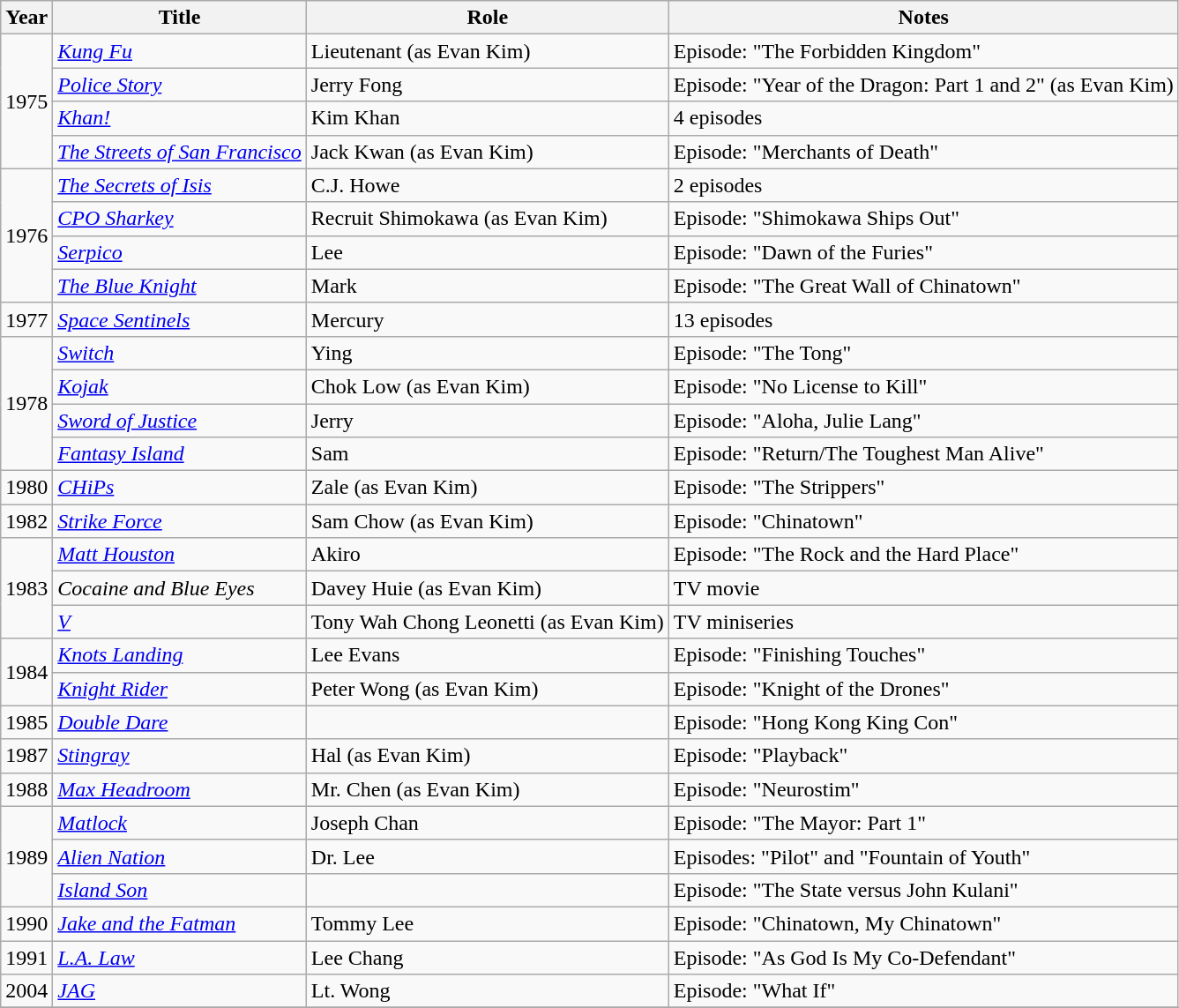<table class="wikitable sortable">
<tr>
<th>Year</th>
<th>Title</th>
<th>Role</th>
<th class="unsortable">Notes</th>
</tr>
<tr>
<td rowspan=4>1975</td>
<td><em><a href='#'>Kung Fu</a></em></td>
<td>Lieutenant (as Evan Kim)</td>
<td>Episode: "The Forbidden Kingdom"</td>
</tr>
<tr>
<td><em><a href='#'>Police Story</a></em></td>
<td>Jerry Fong</td>
<td>Episode: "Year of the Dragon: Part 1 and 2" (as Evan Kim)</td>
</tr>
<tr>
<td><em><a href='#'>Khan!</a></em></td>
<td>Kim Khan</td>
<td>4 episodes</td>
</tr>
<tr>
<td><em><a href='#'>The Streets of San Francisco</a></em></td>
<td>Jack Kwan (as Evan Kim)</td>
<td>Episode: "Merchants of Death"</td>
</tr>
<tr>
<td rowspan=4>1976</td>
<td><em><a href='#'>The Secrets of Isis</a></em></td>
<td>C.J. Howe</td>
<td>2 episodes</td>
</tr>
<tr>
<td><em><a href='#'>CPO Sharkey</a></em></td>
<td>Recruit Shimokawa (as Evan Kim)</td>
<td>Episode: "Shimokawa Ships Out"</td>
</tr>
<tr>
<td><em><a href='#'>Serpico</a></em></td>
<td>Lee</td>
<td>Episode: "Dawn of the Furies"</td>
</tr>
<tr>
<td><em><a href='#'>The Blue Knight</a></em></td>
<td>Mark</td>
<td>Episode: "The Great Wall of Chinatown"</td>
</tr>
<tr>
<td>1977</td>
<td><em><a href='#'>Space Sentinels</a></em></td>
<td>Mercury</td>
<td>13 episodes</td>
</tr>
<tr>
<td rowspan=4>1978</td>
<td><em><a href='#'>Switch</a></em></td>
<td>Ying</td>
<td>Episode: "The Tong"</td>
</tr>
<tr>
<td><em><a href='#'>Kojak</a></em></td>
<td>Chok Low (as Evan Kim)</td>
<td>Episode: "No License to Kill"</td>
</tr>
<tr>
<td><em><a href='#'>Sword of Justice</a></em></td>
<td>Jerry</td>
<td>Episode: "Aloha, Julie Lang"</td>
</tr>
<tr>
<td><em><a href='#'>Fantasy Island</a></em></td>
<td>Sam</td>
<td>Episode: "Return/The Toughest Man Alive"</td>
</tr>
<tr>
<td>1980</td>
<td><em><a href='#'>CHiPs</a></em></td>
<td>Zale (as Evan Kim)</td>
<td>Episode: "The Strippers"</td>
</tr>
<tr>
<td>1982</td>
<td><em><a href='#'>Strike Force</a></em></td>
<td>Sam Chow (as Evan Kim)</td>
<td>Episode: "Chinatown"</td>
</tr>
<tr>
<td rowspan=3>1983</td>
<td><em><a href='#'>Matt Houston</a></em></td>
<td>Akiro</td>
<td>Episode: "The Rock and the Hard Place"</td>
</tr>
<tr>
<td><em>Cocaine and Blue Eyes</em></td>
<td>Davey Huie (as Evan Kim)</td>
<td>TV movie</td>
</tr>
<tr>
<td><em><a href='#'>V</a></em></td>
<td>Tony Wah Chong Leonetti (as Evan Kim)</td>
<td>TV miniseries</td>
</tr>
<tr>
<td rowspan=2>1984</td>
<td><em><a href='#'>Knots Landing</a></em></td>
<td>Lee Evans</td>
<td>Episode: "Finishing Touches"</td>
</tr>
<tr>
<td><em><a href='#'>Knight Rider</a></em></td>
<td>Peter Wong (as Evan Kim)</td>
<td>Episode: "Knight of the Drones"</td>
</tr>
<tr>
<td>1985</td>
<td><em><a href='#'>Double Dare</a></em></td>
<td></td>
<td>Episode: "Hong Kong King Con"</td>
</tr>
<tr>
<td>1987</td>
<td><em><a href='#'>Stingray</a></em></td>
<td>Hal (as Evan Kim)</td>
<td>Episode: "Playback"</td>
</tr>
<tr>
<td>1988</td>
<td><em><a href='#'>Max Headroom</a></em></td>
<td>Mr. Chen (as Evan Kim)</td>
<td>Episode: "Neurostim"</td>
</tr>
<tr>
<td rowspan=3>1989</td>
<td><em><a href='#'>Matlock</a></em></td>
<td>Joseph Chan</td>
<td>Episode: "The Mayor: Part 1"</td>
</tr>
<tr>
<td><em><a href='#'>Alien Nation</a></em></td>
<td>Dr. Lee</td>
<td>Episodes: "Pilot" and "Fountain of Youth"</td>
</tr>
<tr>
<td><em><a href='#'>Island Son</a></em></td>
<td></td>
<td>Episode: "The State versus John Kulani"</td>
</tr>
<tr>
<td>1990</td>
<td><em><a href='#'>Jake and the Fatman</a></em></td>
<td>Tommy Lee</td>
<td>Episode: "Chinatown, My Chinatown"</td>
</tr>
<tr>
<td>1991</td>
<td><em><a href='#'>L.A. Law</a></em></td>
<td>Lee Chang</td>
<td>Episode: "As God Is My Co-Defendant"</td>
</tr>
<tr>
<td>2004</td>
<td><em><a href='#'>JAG</a></em></td>
<td>Lt. Wong</td>
<td>Episode: "What If"</td>
</tr>
<tr>
</tr>
</table>
